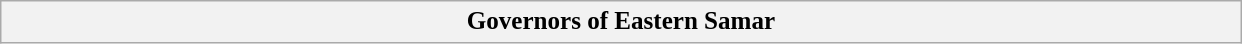<table class=wikitable style="font-size:95%;">
<tr>
<th style="font-size:110%;width:49em;">Governors of Eastern Samar</th>
</tr>
</table>
